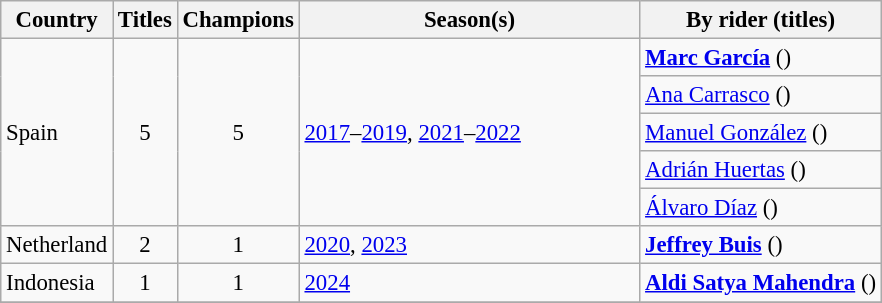<table class="wikitable sortable" style="font-size:95%;">
<tr>
<th>Country</th>
<th>Titles</th>
<th>Champions</th>
<th width=220>Season(s)</th>
<th>By rider (titles)</th>
</tr>
<tr>
<td rowspan=5> Spain</td>
<td rowspan=5 align=center>5</td>
<td rowspan=5 align=center>5</td>
<td rowspan=5><a href='#'>2017</a>–<a href='#'>2019</a>, <a href='#'>2021</a>–<a href='#'>2022</a></td>
<td><strong><a href='#'>Marc García</a></strong> ()</td>
</tr>
<tr>
<td><a href='#'>Ana Carrasco</a> ()</td>
</tr>
<tr>
<td><a href='#'>Manuel González</a> ()</td>
</tr>
<tr>
<td><a href='#'>Adrián Huertas</a> ()</td>
</tr>
<tr>
<td><a href='#'>Álvaro Díaz</a> ()</td>
</tr>
<tr>
<td rowspan=1> Netherland</td>
<td rowspan=1 align=center>2</td>
<td rowspan=1 align=center>1</td>
<td rowspan=1><a href='#'>2020</a>, <a href='#'>2023</a></td>
<td><strong><a href='#'>Jeffrey Buis</a></strong> ()</td>
</tr>
<tr>
<td> Indonesia</td>
<td align=center>1</td>
<td align=center>1</td>
<td><a href='#'>2024</a></td>
<td><strong><a href='#'>Aldi Satya Mahendra</a></strong> ()</td>
</tr>
<tr>
</tr>
</table>
